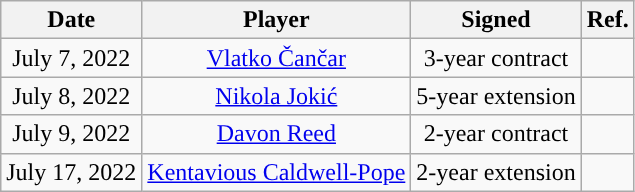<table class="wikitable sortable sortable" style="text-align: center">
<tr>
<th>Date</th>
<th>Player</th>
<th>Signed</th>
<th>Ref.</th>
</tr>
<tr>
<td>July 7, 2022</td>
<td><a href='#'>Vlatko Čančar</a></td>
<td>3-year contract</td>
<td></td>
</tr>
<tr>
<td>July 8, 2022</td>
<td><a href='#'>Nikola Jokić</a></td>
<td>5-year extension</td>
<td></td>
</tr>
<tr>
<td>July 9, 2022</td>
<td><a href='#'>Davon Reed</a></td>
<td>2-year contract</td>
<td></td>
</tr>
<tr>
<td>July 17, 2022</td>
<td><a href='#'>Kentavious Caldwell-Pope</a></td>
<td>2-year extension</td>
<td></td>
</tr>
</table>
